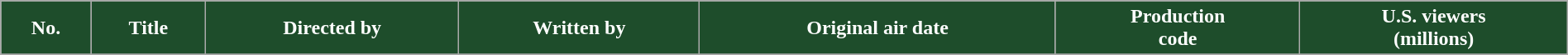<table class="wikitable plainrowheaders" width="100%">
<tr>
<th style="background-color: #1e4d2b; color:#ffffff;">No.</th>
<th style="background-color: #1e4d2b; color:#ffffff;">Title</th>
<th style="background-color: #1e4d2b; color:#ffffff;">Directed by</th>
<th style="background-color: #1e4d2b; color:#ffffff;">Written by</th>
<th style="background-color: #1e4d2b; color:#ffffff;">Original air date</th>
<th style="background-color: #1e4d2b; color:#ffffff;">Production<br>code</th>
<th style="background-color: #1e4d2b; color:#ffffff;">U.S. viewers<br>(millions)</th>
</tr>
<tr>
</tr>
</table>
